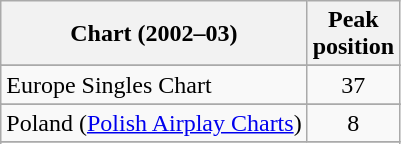<table class="wikitable sortable">
<tr>
<th align="left">Chart (2002–03)</th>
<th align="center">Peak<br>position</th>
</tr>
<tr>
</tr>
<tr>
</tr>
<tr>
<td align="left">Europe Singles Chart</td>
<td align="center">37</td>
</tr>
<tr>
</tr>
<tr>
<td align="left">Poland (<a href='#'>Polish Airplay Charts</a>)</td>
<td align="center">8</td>
</tr>
<tr>
</tr>
<tr>
</tr>
</table>
